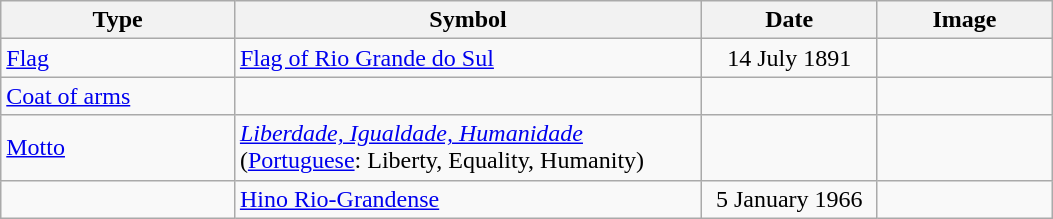<table class="wikitable">
<tr>
<th width="20%">Type</th>
<th width="40%">Symbol</th>
<th width="15%">Date</th>
<th width="15%">Image</th>
</tr>
<tr>
<td><a href='#'>Flag</a></td>
<td><a href='#'>Flag of Rio Grande do Sul</a></td>
<td align="center">14 July 1891</td>
<td align="center"></td>
</tr>
<tr>
<td><a href='#'>Coat of arms</a></td>
<td></td>
<td align="center"></td>
<td align="center"></td>
</tr>
<tr>
<td><a href='#'>Motto</a></td>
<td><em><a href='#'>Liberdade, Igualdade, Humanidade</a></em><br>(<a href='#'>Portuguese</a>: Liberty, Equality, Humanity)</td>
<td align="center"></td>
<td></td>
</tr>
<tr>
<td></td>
<td><a href='#'>Hino Rio-Grandense</a></td>
<td align="center">5 January 1966</td>
<td></td>
</tr>
</table>
